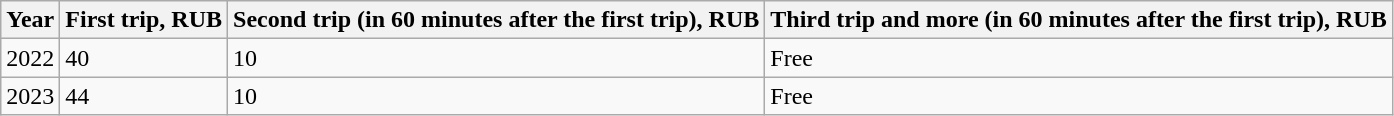<table class="wikitable">
<tr>
<th>Year</th>
<th>First trip, RUB</th>
<th>Second trip (in 60 minutes after the first trip), RUB</th>
<th>Third trip and more (in 60 minutes after the first trip), RUB</th>
</tr>
<tr>
<td>2022</td>
<td>40</td>
<td>10</td>
<td>Free</td>
</tr>
<tr>
<td>2023</td>
<td>44</td>
<td>10</td>
<td>Free</td>
</tr>
</table>
